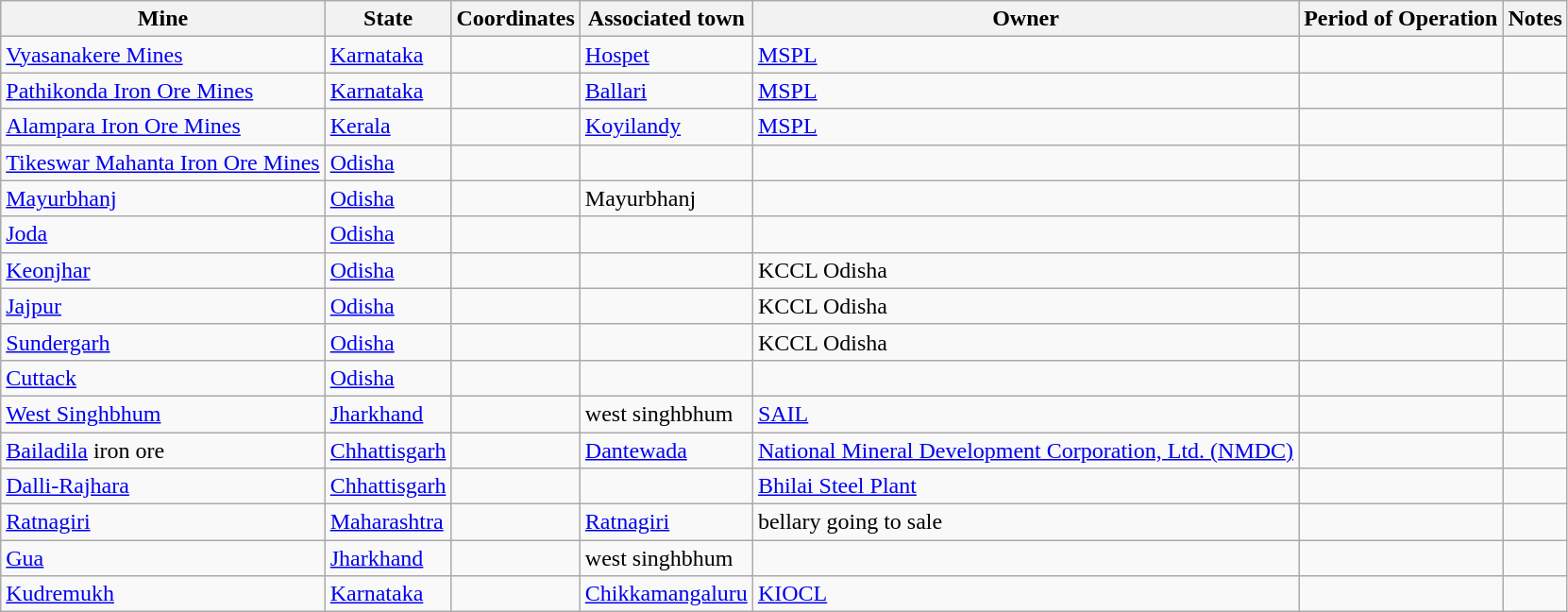<table class="sortable wikitable">
<tr>
<th scope="col">Mine</th>
<th scope="col">State</th>
<th scope="col">Coordinates</th>
<th scope="col">Associated town</th>
<th scope="col">Owner</th>
<th scope="col">Period of Operation</th>
<th scope="col">Notes</th>
</tr>
<tr>
<td><a href='#'>Vyasanakere Mines</a></td>
<td><a href='#'>Karnataka</a></td>
<td></td>
<td><a href='#'>Hospet</a></td>
<td><a href='#'>MSPL</a></td>
<td></td>
<td></td>
</tr>
<tr>
<td><a href='#'>Pathikonda Iron Ore Mines</a></td>
<td><a href='#'>Karnataka</a></td>
<td></td>
<td><a href='#'>Ballari</a></td>
<td><a href='#'>MSPL</a></td>
<td></td>
<td></td>
</tr>
<tr>
<td><a href='#'>Alampara Iron Ore Mines</a></td>
<td><a href='#'>Kerala</a></td>
<td></td>
<td><a href='#'>Koyilandy</a></td>
<td><a href='#'>MSPL</a></td>
<td></td>
<td></td>
</tr>
<tr>
<td><a href='#'>Tikeswar Mahanta Iron Ore Mines</a></td>
<td><a href='#'>Odisha</a></td>
<td></td>
<td></td>
<td></td>
<td></td>
<td></td>
</tr>
<tr>
<td><a href='#'>Mayurbhanj</a></td>
<td><a href='#'>Odisha</a></td>
<td></td>
<td>Mayurbhanj</td>
<td></td>
<td></td>
<td></td>
</tr>
<tr>
<td><a href='#'>Joda</a></td>
<td><a href='#'>Odisha</a></td>
<td></td>
<td></td>
<td></td>
<td></td>
<td></td>
</tr>
<tr>
<td><a href='#'>Keonjhar</a></td>
<td><a href='#'>Odisha</a></td>
<td></td>
<td></td>
<td>KCCL Odisha</td>
<td></td>
<td></td>
</tr>
<tr>
<td><a href='#'>Jajpur</a></td>
<td><a href='#'>Odisha</a></td>
<td></td>
<td></td>
<td>KCCL Odisha</td>
<td></td>
<td></td>
</tr>
<tr>
<td><a href='#'>Sundergarh</a></td>
<td><a href='#'>Odisha</a></td>
<td></td>
<td></td>
<td>KCCL Odisha</td>
<td></td>
<td></td>
</tr>
<tr>
<td><a href='#'>Cuttack</a></td>
<td><a href='#'>Odisha</a></td>
<td></td>
<td></td>
<td></td>
<td></td>
<td></td>
</tr>
<tr>
<td><a href='#'>West Singhbhum</a></td>
<td><a href='#'>Jharkhand</a></td>
<td></td>
<td>west singhbhum</td>
<td><a href='#'>SAIL</a></td>
<td></td>
<td></td>
</tr>
<tr>
<td><a href='#'>Bailadila</a> iron ore</td>
<td><a href='#'>Chhattisgarh</a></td>
<td></td>
<td><a href='#'>Dantewada</a></td>
<td><a href='#'>National Mineral Development Corporation, Ltd. (NMDC)</a></td>
<td></td>
<td></td>
</tr>
<tr>
<td><a href='#'>Dalli-Rajhara</a></td>
<td><a href='#'>Chhattisgarh</a></td>
<td></td>
<td></td>
<td><a href='#'>Bhilai Steel Plant</a></td>
<td></td>
<td></td>
</tr>
<tr>
<td><a href='#'>Ratnagiri</a></td>
<td><a href='#'>Maharashtra</a></td>
<td></td>
<td><a href='#'>Ratnagiri</a></td>
<td>bellary going to sale</td>
<td></td>
<td></td>
</tr>
<tr>
<td><a href='#'>Gua</a></td>
<td><a href='#'>Jharkhand</a></td>
<td></td>
<td>west singhbhum</td>
<td></td>
<td></td>
<td></td>
</tr>
<tr>
<td><a href='#'>Kudremukh</a></td>
<td><a href='#'>Karnataka</a></td>
<td></td>
<td><a href='#'>Chikkamangaluru</a></td>
<td><a href='#'>KIOCL</a></td>
<td></td>
<td></td>
</tr>
</table>
